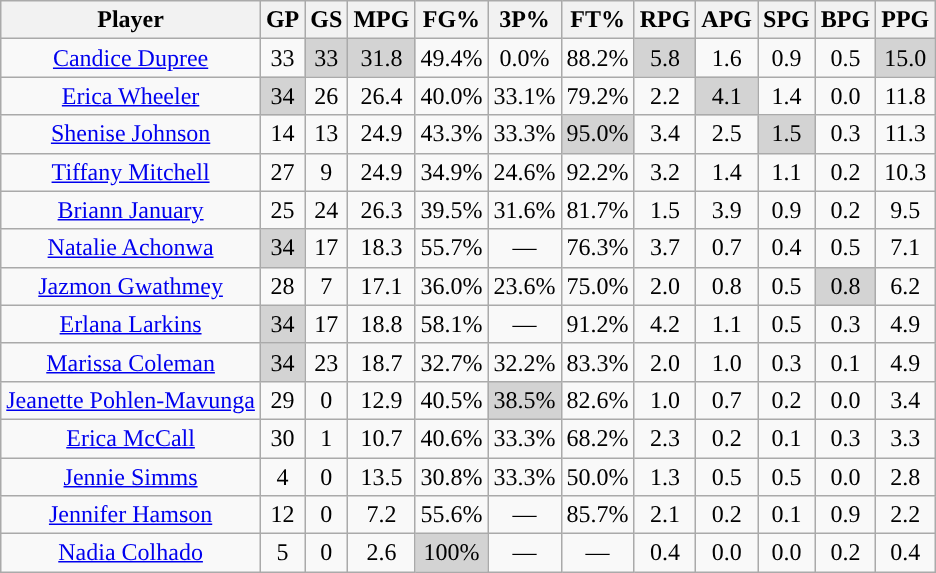<table class="wikitable sortable" style="text-align:center;">
<tr>
<th>Player</th>
<th>GP</th>
<th>GS</th>
<th>MPG</th>
<th>FG%</th>
<th>3P%</th>
<th>FT%</th>
<th>RPG</th>
<th>APG</th>
<th>SPG</th>
<th>BPG</th>
<th>PPG</th>
</tr>
<tr>
<td><a href='#'>Candice Dupree</a></td>
<td>33</td>
<td style="background:#D3D3D3;">33</td>
<td style="background:#D3D3D3;">31.8</td>
<td>49.4%</td>
<td>0.0%</td>
<td>88.2%</td>
<td style="background:#D3D3D3;">5.8</td>
<td>1.6</td>
<td>0.9</td>
<td>0.5</td>
<td style="background:#D3D3D3;">15.0</td>
</tr>
<tr>
<td><a href='#'>Erica Wheeler</a></td>
<td style="background:#D3D3D3;">34</td>
<td>26</td>
<td>26.4</td>
<td>40.0%</td>
<td>33.1%</td>
<td>79.2%</td>
<td>2.2</td>
<td style="background:#D3D3D3;">4.1</td>
<td>1.4</td>
<td>0.0</td>
<td>11.8</td>
</tr>
<tr>
<td><a href='#'>Shenise Johnson</a></td>
<td>14</td>
<td>13</td>
<td>24.9</td>
<td>43.3%</td>
<td>33.3%</td>
<td style="background:#D3D3D3;">95.0%</td>
<td>3.4</td>
<td>2.5</td>
<td style="background:#D3D3D3;">1.5</td>
<td>0.3</td>
<td>11.3</td>
</tr>
<tr>
<td><a href='#'>Tiffany Mitchell</a></td>
<td>27</td>
<td>9</td>
<td>24.9</td>
<td>34.9%</td>
<td>24.6%</td>
<td>92.2%</td>
<td>3.2</td>
<td>1.4</td>
<td>1.1</td>
<td>0.2</td>
<td>10.3</td>
</tr>
<tr>
<td><a href='#'>Briann January</a></td>
<td>25</td>
<td>24</td>
<td>26.3</td>
<td>39.5%</td>
<td>31.6%</td>
<td>81.7%</td>
<td>1.5</td>
<td>3.9</td>
<td>0.9</td>
<td>0.2</td>
<td>9.5</td>
</tr>
<tr>
<td><a href='#'>Natalie Achonwa</a></td>
<td style="background:#D3D3D3;">34</td>
<td>17</td>
<td>18.3</td>
<td>55.7%</td>
<td>—</td>
<td>76.3%</td>
<td>3.7</td>
<td>0.7</td>
<td>0.4</td>
<td>0.5</td>
<td>7.1</td>
</tr>
<tr>
<td><a href='#'>Jazmon Gwathmey</a></td>
<td>28</td>
<td>7</td>
<td>17.1</td>
<td>36.0%</td>
<td>23.6%</td>
<td>75.0%</td>
<td>2.0</td>
<td>0.8</td>
<td>0.5</td>
<td style="background:#D3D3D3;">0.8</td>
<td>6.2</td>
</tr>
<tr>
<td><a href='#'>Erlana Larkins</a></td>
<td style="background:#D3D3D3;">34</td>
<td>17</td>
<td>18.8</td>
<td>58.1%</td>
<td>—</td>
<td>91.2%</td>
<td>4.2</td>
<td>1.1</td>
<td>0.5</td>
<td>0.3</td>
<td>4.9</td>
</tr>
<tr>
<td><a href='#'>Marissa Coleman</a></td>
<td style="background:#D3D3D3;">34</td>
<td>23</td>
<td>18.7</td>
<td>32.7%</td>
<td>32.2%</td>
<td>83.3%</td>
<td>2.0</td>
<td>1.0</td>
<td>0.3</td>
<td>0.1</td>
<td>4.9</td>
</tr>
<tr>
<td><a href='#'>Jeanette Pohlen-Mavunga</a></td>
<td>29</td>
<td>0</td>
<td>12.9</td>
<td>40.5%</td>
<td style="background:#D3D3D3;">38.5%</td>
<td>82.6%</td>
<td>1.0</td>
<td>0.7</td>
<td>0.2</td>
<td>0.0</td>
<td>3.4</td>
</tr>
<tr>
<td><a href='#'>Erica McCall</a></td>
<td>30</td>
<td>1</td>
<td>10.7</td>
<td>40.6%</td>
<td>33.3%</td>
<td>68.2%</td>
<td>2.3</td>
<td>0.2</td>
<td>0.1</td>
<td>0.3</td>
<td>3.3</td>
</tr>
<tr>
<td><a href='#'>Jennie Simms</a></td>
<td>4</td>
<td>0</td>
<td>13.5</td>
<td>30.8%</td>
<td>33.3%</td>
<td>50.0%</td>
<td>1.3</td>
<td>0.5</td>
<td>0.5</td>
<td>0.0</td>
<td>2.8</td>
</tr>
<tr>
<td><a href='#'>Jennifer Hamson</a></td>
<td>12</td>
<td>0</td>
<td>7.2</td>
<td>55.6%</td>
<td>—</td>
<td>85.7%</td>
<td>2.1</td>
<td>0.2</td>
<td>0.1</td>
<td>0.9</td>
<td>2.2</td>
</tr>
<tr>
<td><a href='#'>Nadia Colhado</a></td>
<td>5</td>
<td>0</td>
<td>2.6</td>
<td style="background:#D3D3D3;">100%</td>
<td>—</td>
<td>—</td>
<td>0.4</td>
<td>0.0</td>
<td>0.0</td>
<td>0.2</td>
<td>0.4</td>
</tr>
</table>
